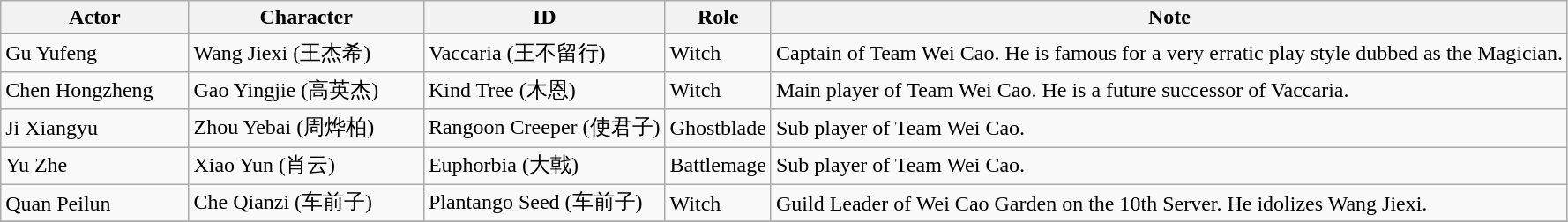<table class="wikitable">
<tr>
<th style="width:12%">Actor</th>
<th style="width:15%">Character</th>
<th>ID</th>
<th>Role</th>
<th>Note</th>
</tr>
<tr>
<td>Gu Yufeng</td>
<td>Wang Jiexi (王杰希)</td>
<td>Vaccaria (王不留行)</td>
<td>Witch</td>
<td>Captain of Team Wei Cao. He is famous for a very erratic play style dubbed as the Magician.</td>
</tr>
<tr>
<td>Chen Hongzheng</td>
<td>Gao Yingjie (高英杰)</td>
<td>Kind Tree (木恩)</td>
<td>Witch</td>
<td>Main player of Team Wei Cao. He is a future successor of Vaccaria.</td>
</tr>
<tr>
<td>Ji Xiangyu</td>
<td>Zhou Yebai (周烨柏)</td>
<td>Rangoon Creeper (使君子)</td>
<td>Ghostblade</td>
<td>Sub player of Team Wei Cao.</td>
</tr>
<tr>
<td>Yu Zhe</td>
<td>Xiao Yun (肖云)</td>
<td>Euphorbia (大戟)</td>
<td>Battlemage</td>
<td>Sub player of Team Wei Cao.</td>
</tr>
<tr>
<td>Quan Peilun</td>
<td>Che Qianzi (车前子)</td>
<td>Plantango Seed (车前子)</td>
<td>Witch</td>
<td>Guild Leader of Wei Cao Garden on the 10th Server. He idolizes Wang Jiexi.</td>
</tr>
<tr>
</tr>
</table>
